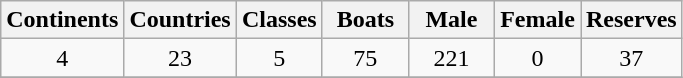<table class="wikitable">
<tr>
<th width=50>Continents</th>
<th width=50>Countries</th>
<th width=50>Classes</th>
<th width=50>Boats</th>
<th width=50>Male</th>
<th width=50>Female</th>
<th width=50>Reserves</th>
</tr>
<tr>
<td align="center">4</td>
<td align="center">23</td>
<td align="center">5</td>
<td align="center">75</td>
<td align="center">221</td>
<td align="center">0</td>
<td align="center">37</td>
</tr>
<tr>
</tr>
</table>
